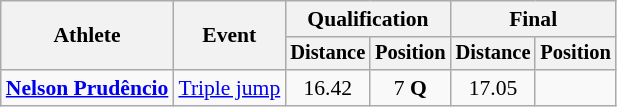<table class=wikitable style="font-size:90%">
<tr>
<th rowspan="2">Athlete</th>
<th rowspan="2">Event</th>
<th colspan="2">Qualification</th>
<th colspan="2">Final</th>
</tr>
<tr style="font-size:95%">
<th>Distance</th>
<th>Position</th>
<th>Distance</th>
<th>Position</th>
</tr>
<tr align=center>
<td style="text-align:left;"><strong><a href='#'>Nelson Prudêncio</a></strong></td>
<td style="text-align:left;"><a href='#'>Triple jump</a></td>
<td>16.42</td>
<td>7 <strong>Q</strong></td>
<td>17.05</td>
<td></td>
</tr>
</table>
